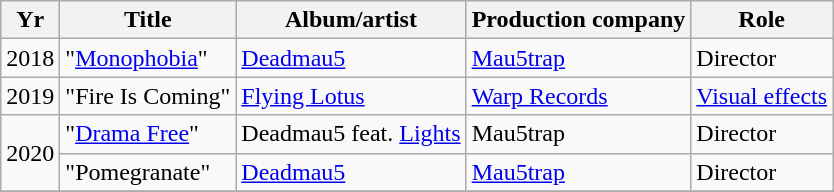<table class="wikitable sortable">
<tr>
<th width=10>Yr</th>
<th>Title</th>
<th>Album/artist</th>
<th>Production company</th>
<th>Role</th>
</tr>
<tr>
<td rowspan=1>2018</td>
<td>"<a href='#'>Monophobia</a>"</td>
<td><a href='#'>Deadmau5</a></td>
<td><a href='#'>Mau5trap</a></td>
<td>Director</td>
</tr>
<tr>
<td rowspan=1>2019</td>
<td>"Fire Is Coming"</td>
<td><a href='#'>Flying Lotus</a></td>
<td><a href='#'>Warp Records</a></td>
<td><a href='#'>Visual effects</a></td>
</tr>
<tr>
<td rowspan=2>2020</td>
<td>"<a href='#'>Drama Free</a>"</td>
<td>Deadmau5 feat. <a href='#'>Lights</a></td>
<td>Mau5trap</td>
<td>Director</td>
</tr>
<tr>
<td>"Pomegranate"</td>
<td><a href='#'>Deadmau5</a></td>
<td><a href='#'>Mau5trap</a></td>
<td>Director</td>
</tr>
<tr>
</tr>
</table>
